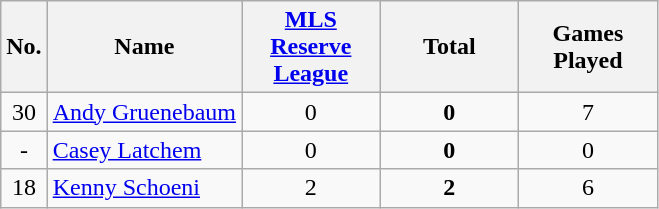<table class="wikitable sortable" style="text-align: center;">
<tr>
<th rowspan=1>No.</th>
<th rowspan=1>Name</th>
<th style="width:85px;"><a href='#'>MLS Reserve League</a></th>
<th style="width:85px;"><strong>Total</strong></th>
<th style="width:85px;"><strong>Games Played</strong></th>
</tr>
<tr>
<td>30</td>
<td align=left> <a href='#'>Andy Gruenebaum</a></td>
<td>0</td>
<td><strong>0</strong></td>
<td>7</td>
</tr>
<tr>
<td>-</td>
<td align=left> <a href='#'>Casey Latchem</a></td>
<td>0</td>
<td><strong>0</strong></td>
<td>0</td>
</tr>
<tr>
<td>18</td>
<td align=left> <a href='#'>Kenny Schoeni</a></td>
<td>2</td>
<td><strong>2</strong></td>
<td>6</td>
</tr>
</table>
